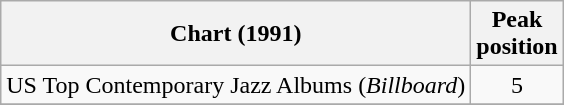<table class="wikitable">
<tr>
<th>Chart (1991)</th>
<th>Peak<br>position</th>
</tr>
<tr>
<td>US Top Contemporary Jazz Albums (<em>Billboard</em>)</td>
<td align="center">5</td>
</tr>
<tr>
</tr>
</table>
